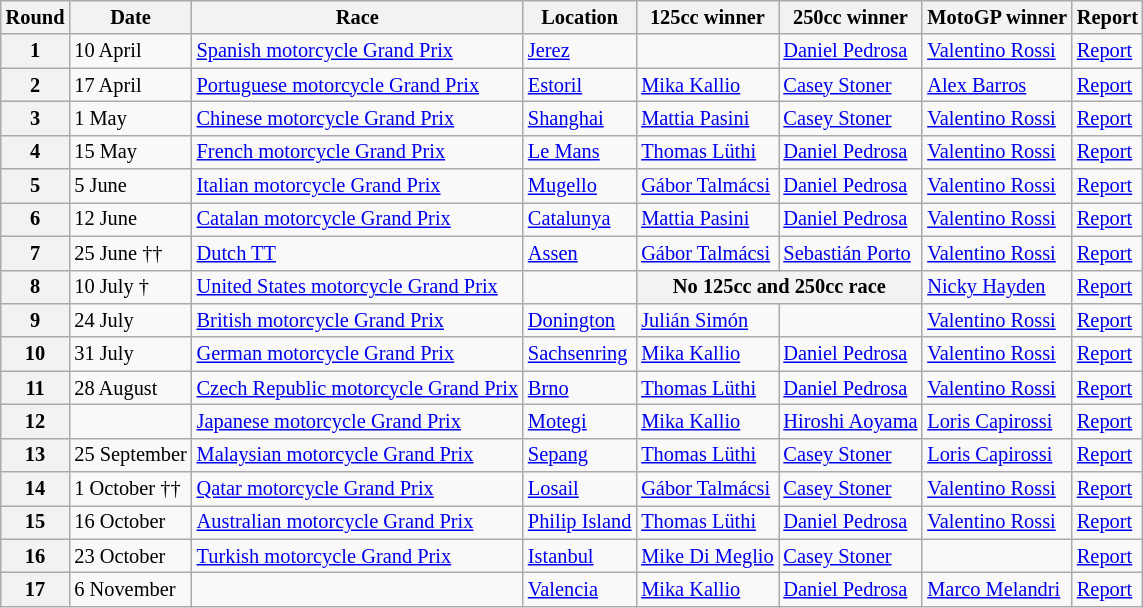<table class="wikitable" style="font-size: 85%">
<tr>
<th>Round</th>
<th>Date</th>
<th>Race</th>
<th>Location</th>
<th>125cc winner</th>
<th>250cc winner</th>
<th>MotoGP winner</th>
<th>Report</th>
</tr>
<tr>
<th>1</th>
<td>10 April</td>
<td> <a href='#'>Spanish motorcycle Grand Prix</a></td>
<td><a href='#'>Jerez</a></td>
<td></td>
<td> <a href='#'>Daniel Pedrosa</a></td>
<td> <a href='#'>Valentino Rossi</a></td>
<td><a href='#'>Report</a></td>
</tr>
<tr>
<th>2</th>
<td>17 April</td>
<td> <a href='#'>Portuguese motorcycle Grand Prix</a></td>
<td><a href='#'>Estoril</a></td>
<td> <a href='#'>Mika Kallio</a></td>
<td> <a href='#'>Casey Stoner</a></td>
<td> <a href='#'>Alex Barros</a></td>
<td><a href='#'>Report</a></td>
</tr>
<tr>
<th>3</th>
<td>1 May</td>
<td> <a href='#'>Chinese motorcycle Grand Prix</a></td>
<td><a href='#'>Shanghai</a></td>
<td> <a href='#'>Mattia Pasini</a></td>
<td> <a href='#'>Casey Stoner</a></td>
<td> <a href='#'>Valentino Rossi</a></td>
<td><a href='#'>Report</a></td>
</tr>
<tr>
<th>4</th>
<td>15 May</td>
<td> <a href='#'>French motorcycle Grand Prix</a></td>
<td><a href='#'>Le Mans</a></td>
<td> <a href='#'>Thomas Lüthi</a></td>
<td> <a href='#'>Daniel Pedrosa</a></td>
<td> <a href='#'>Valentino Rossi</a></td>
<td><a href='#'>Report</a></td>
</tr>
<tr>
<th>5</th>
<td>5 June</td>
<td> <a href='#'>Italian motorcycle Grand Prix</a></td>
<td><a href='#'>Mugello</a></td>
<td> <a href='#'>Gábor Talmácsi</a></td>
<td> <a href='#'>Daniel Pedrosa</a></td>
<td> <a href='#'>Valentino Rossi</a></td>
<td><a href='#'>Report</a></td>
</tr>
<tr>
<th>6</th>
<td>12 June</td>
<td> <a href='#'>Catalan motorcycle Grand Prix</a></td>
<td><a href='#'>Catalunya</a></td>
<td> <a href='#'>Mattia Pasini</a></td>
<td> <a href='#'>Daniel Pedrosa</a></td>
<td> <a href='#'>Valentino Rossi</a></td>
<td><a href='#'>Report</a></td>
</tr>
<tr>
<th>7</th>
<td>25 June ††</td>
<td> <a href='#'>Dutch TT</a></td>
<td><a href='#'>Assen</a></td>
<td> <a href='#'>Gábor Talmácsi</a></td>
<td> <a href='#'>Sebastián Porto</a></td>
<td> <a href='#'>Valentino Rossi</a></td>
<td><a href='#'>Report</a></td>
</tr>
<tr>
<th>8</th>
<td>10 July †</td>
<td> <a href='#'>United States motorcycle Grand Prix</a></td>
<td></td>
<th colspan="2"><strong>No 125cc and 250cc race</strong></th>
<td> <a href='#'>Nicky Hayden</a></td>
<td><a href='#'>Report</a></td>
</tr>
<tr>
<th>9</th>
<td>24 July</td>
<td> <a href='#'>British motorcycle Grand Prix</a></td>
<td><a href='#'>Donington</a></td>
<td> <a href='#'>Julián Simón</a></td>
<td></td>
<td> <a href='#'>Valentino Rossi</a></td>
<td><a href='#'>Report</a></td>
</tr>
<tr>
<th>10</th>
<td>31 July</td>
<td> <a href='#'>German motorcycle Grand Prix</a></td>
<td><a href='#'>Sachsenring</a></td>
<td> <a href='#'>Mika Kallio</a></td>
<td> <a href='#'>Daniel Pedrosa</a></td>
<td> <a href='#'>Valentino Rossi</a></td>
<td><a href='#'>Report</a></td>
</tr>
<tr>
<th>11</th>
<td>28 August</td>
<td> <a href='#'>Czech Republic motorcycle Grand Prix</a></td>
<td><a href='#'>Brno</a></td>
<td> <a href='#'>Thomas Lüthi</a></td>
<td> <a href='#'>Daniel Pedrosa</a></td>
<td> <a href='#'>Valentino Rossi</a></td>
<td><a href='#'>Report</a></td>
</tr>
<tr>
<th>12</th>
<td></td>
<td> <a href='#'>Japanese motorcycle Grand Prix</a></td>
<td><a href='#'>Motegi</a></td>
<td> <a href='#'>Mika Kallio</a></td>
<td> <a href='#'>Hiroshi Aoyama</a></td>
<td> <a href='#'>Loris Capirossi</a></td>
<td><a href='#'>Report</a></td>
</tr>
<tr>
<th>13</th>
<td>25 September</td>
<td> <a href='#'>Malaysian motorcycle Grand Prix</a></td>
<td><a href='#'>Sepang</a></td>
<td> <a href='#'>Thomas Lüthi</a></td>
<td> <a href='#'>Casey Stoner</a></td>
<td> <a href='#'>Loris Capirossi</a></td>
<td><a href='#'>Report</a></td>
</tr>
<tr>
<th>14</th>
<td>1 October ††</td>
<td> <a href='#'>Qatar motorcycle Grand Prix</a></td>
<td><a href='#'>Losail</a></td>
<td> <a href='#'>Gábor Talmácsi</a></td>
<td> <a href='#'>Casey Stoner</a></td>
<td> <a href='#'>Valentino Rossi</a></td>
<td><a href='#'>Report</a></td>
</tr>
<tr>
<th>15</th>
<td>16 October</td>
<td> <a href='#'>Australian motorcycle Grand Prix</a></td>
<td><a href='#'>Philip Island</a></td>
<td> <a href='#'>Thomas Lüthi</a></td>
<td> <a href='#'>Daniel Pedrosa</a></td>
<td> <a href='#'>Valentino Rossi</a></td>
<td><a href='#'>Report</a></td>
</tr>
<tr>
<th>16</th>
<td>23 October</td>
<td> <a href='#'>Turkish motorcycle Grand Prix</a></td>
<td><a href='#'>Istanbul</a></td>
<td> <a href='#'>Mike Di Meglio</a></td>
<td> <a href='#'>Casey Stoner</a></td>
<td></td>
<td><a href='#'>Report</a></td>
</tr>
<tr>
<th>17</th>
<td>6 November</td>
<td></td>
<td><a href='#'>Valencia</a></td>
<td> <a href='#'>Mika Kallio</a></td>
<td> <a href='#'>Daniel Pedrosa</a></td>
<td> <a href='#'>Marco Melandri</a></td>
<td><a href='#'>Report</a></td>
</tr>
</table>
